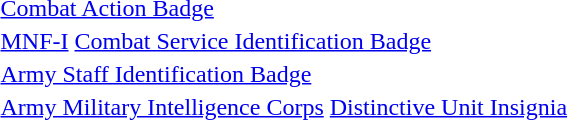<table>
<tr>
<td></td>
<td><a href='#'>Combat Action Badge</a></td>
</tr>
<tr>
<td></td>
<td><a href='#'>MNF-I</a> <a href='#'>Combat Service Identification Badge</a></td>
</tr>
<tr>
<td></td>
<td><a href='#'>Army Staff Identification Badge</a></td>
</tr>
<tr>
<td></td>
<td><a href='#'>Army Military Intelligence Corps</a> <a href='#'>Distinctive Unit Insignia</a></td>
</tr>
</table>
